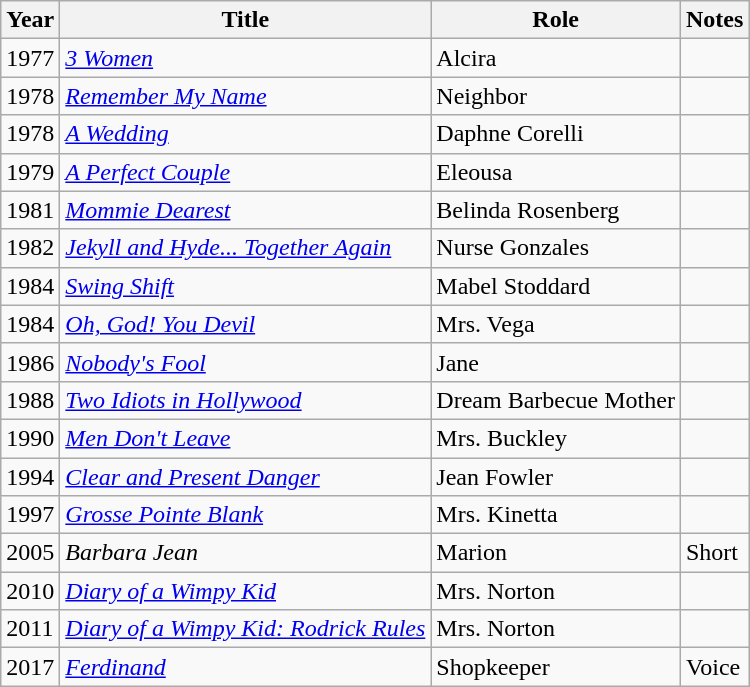<table class="wikitable sortable">
<tr>
<th>Year</th>
<th>Title</th>
<th>Role</th>
<th class="unsortable">Notes</th>
</tr>
<tr>
<td>1977</td>
<td><em><a href='#'>3 Women</a></em></td>
<td>Alcira</td>
<td></td>
</tr>
<tr>
<td>1978</td>
<td><em><a href='#'>Remember My Name</a></em></td>
<td>Neighbor</td>
<td></td>
</tr>
<tr>
<td>1978</td>
<td><em><a href='#'>A Wedding</a></em></td>
<td>Daphne Corelli</td>
<td></td>
</tr>
<tr>
<td>1979</td>
<td><em><a href='#'>A Perfect Couple</a></em></td>
<td>Eleousa</td>
<td></td>
</tr>
<tr>
<td>1981</td>
<td><em><a href='#'>Mommie Dearest</a></em></td>
<td>Belinda Rosenberg</td>
<td></td>
</tr>
<tr>
<td>1982</td>
<td><em><a href='#'>Jekyll and Hyde... Together Again</a></em></td>
<td>Nurse Gonzales</td>
<td></td>
</tr>
<tr>
<td>1984</td>
<td><em><a href='#'>Swing Shift</a></em></td>
<td>Mabel Stoddard</td>
<td></td>
</tr>
<tr>
<td>1984</td>
<td><em><a href='#'>Oh, God! You Devil</a></em></td>
<td>Mrs. Vega</td>
<td></td>
</tr>
<tr>
<td>1986</td>
<td><em><a href='#'>Nobody's Fool</a></em></td>
<td>Jane</td>
<td></td>
</tr>
<tr>
<td>1988</td>
<td><em><a href='#'>Two Idiots in Hollywood</a></em></td>
<td>Dream Barbecue Mother</td>
<td></td>
</tr>
<tr>
<td>1990</td>
<td><em><a href='#'>Men Don't Leave</a></em></td>
<td>Mrs. Buckley</td>
<td></td>
</tr>
<tr>
<td>1994</td>
<td><em><a href='#'>Clear and Present Danger</a></em></td>
<td>Jean Fowler</td>
<td></td>
</tr>
<tr>
<td>1997</td>
<td><em><a href='#'>Grosse Pointe Blank</a></em></td>
<td>Mrs. Kinetta</td>
<td></td>
</tr>
<tr>
<td>2005</td>
<td><em>Barbara Jean</em></td>
<td>Marion</td>
<td>Short</td>
</tr>
<tr>
<td>2010</td>
<td><em><a href='#'>Diary of a Wimpy Kid</a></em></td>
<td>Mrs. Norton</td>
<td></td>
</tr>
<tr>
<td>2011</td>
<td><em><a href='#'>Diary of a Wimpy Kid: Rodrick Rules</a></em></td>
<td>Mrs. Norton</td>
<td></td>
</tr>
<tr>
<td>2017</td>
<td><em><a href='#'>Ferdinand</a></em></td>
<td>Shopkeeper</td>
<td>Voice</td>
</tr>
</table>
